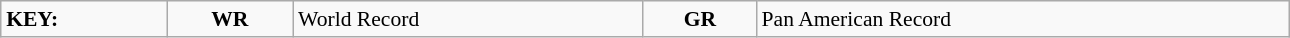<table class="wikitable" style="margin:0.5em auto; font-size:90%;position:relative;" width=68%>
<tr>
<td><strong>KEY:</strong></td>
<td align=center><strong>WR</strong></td>
<td>World Record</td>
<td align=center><strong>GR</strong></td>
<td>Pan American Record</td>
</tr>
</table>
